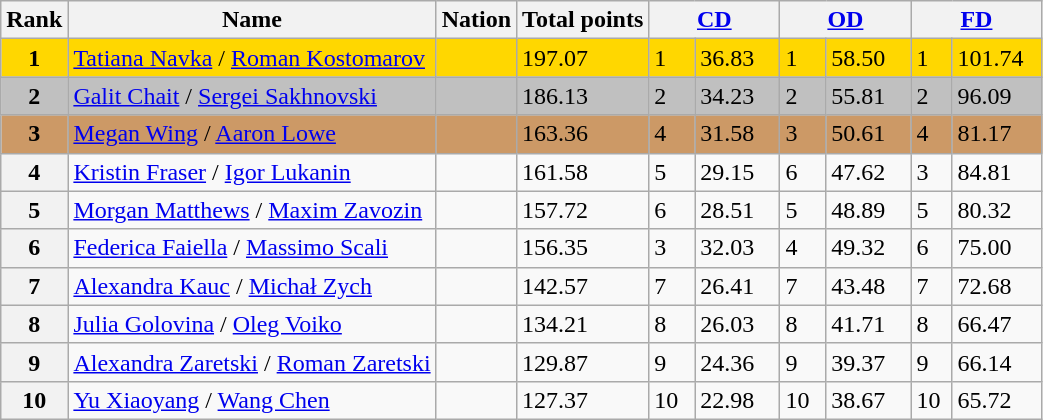<table class="wikitable">
<tr>
<th>Rank</th>
<th>Name</th>
<th>Nation</th>
<th>Total points</th>
<th colspan="2" width="80px"><a href='#'>CD</a></th>
<th colspan="2" width="80px"><a href='#'>OD</a></th>
<th colspan="2" width="80px"><a href='#'>FD</a></th>
</tr>
<tr bgcolor="gold">
<td align="center"><strong>1</strong></td>
<td><a href='#'>Tatiana Navka</a> / <a href='#'>Roman Kostomarov</a></td>
<td></td>
<td>197.07</td>
<td>1</td>
<td>36.83</td>
<td>1</td>
<td>58.50</td>
<td>1</td>
<td>101.74</td>
</tr>
<tr bgcolor="silver">
<td align="center"><strong>2</strong></td>
<td><a href='#'>Galit Chait</a> / <a href='#'>Sergei Sakhnovski</a></td>
<td></td>
<td>186.13</td>
<td>2</td>
<td>34.23</td>
<td>2</td>
<td>55.81</td>
<td>2</td>
<td>96.09</td>
</tr>
<tr bgcolor="cc9966">
<td align="center"><strong>3</strong></td>
<td><a href='#'>Megan Wing</a> / <a href='#'>Aaron Lowe</a></td>
<td></td>
<td>163.36</td>
<td>4</td>
<td>31.58</td>
<td>3</td>
<td>50.61</td>
<td>4</td>
<td>81.17</td>
</tr>
<tr>
<th>4</th>
<td><a href='#'>Kristin Fraser</a> / <a href='#'>Igor Lukanin</a></td>
<td></td>
<td>161.58</td>
<td>5</td>
<td>29.15</td>
<td>6</td>
<td>47.62</td>
<td>3</td>
<td>84.81</td>
</tr>
<tr>
<th>5</th>
<td><a href='#'>Morgan Matthews</a> / <a href='#'>Maxim Zavozin</a></td>
<td></td>
<td>157.72</td>
<td>6</td>
<td>28.51</td>
<td>5</td>
<td>48.89</td>
<td>5</td>
<td>80.32</td>
</tr>
<tr>
<th>6</th>
<td><a href='#'>Federica Faiella</a> / <a href='#'>Massimo Scali</a></td>
<td></td>
<td>156.35</td>
<td>3</td>
<td>32.03</td>
<td>4</td>
<td>49.32</td>
<td>6</td>
<td>75.00</td>
</tr>
<tr>
<th>7</th>
<td><a href='#'>Alexandra Kauc</a> / <a href='#'>Michał Zych</a></td>
<td></td>
<td>142.57</td>
<td>7</td>
<td>26.41</td>
<td>7</td>
<td>43.48</td>
<td>7</td>
<td>72.68</td>
</tr>
<tr>
<th>8</th>
<td><a href='#'>Julia Golovina</a> / <a href='#'>Oleg Voiko</a></td>
<td></td>
<td>134.21</td>
<td>8</td>
<td>26.03</td>
<td>8</td>
<td>41.71</td>
<td>8</td>
<td>66.47</td>
</tr>
<tr>
<th>9</th>
<td><a href='#'>Alexandra Zaretski</a> / <a href='#'>Roman Zaretski</a></td>
<td></td>
<td>129.87</td>
<td>9</td>
<td>24.36</td>
<td>9</td>
<td>39.37</td>
<td>9</td>
<td>66.14</td>
</tr>
<tr>
<th>10</th>
<td><a href='#'>Yu Xiaoyang</a> / <a href='#'>Wang Chen</a></td>
<td></td>
<td>127.37</td>
<td>10</td>
<td>22.98</td>
<td>10</td>
<td>38.67</td>
<td>10</td>
<td>65.72</td>
</tr>
</table>
